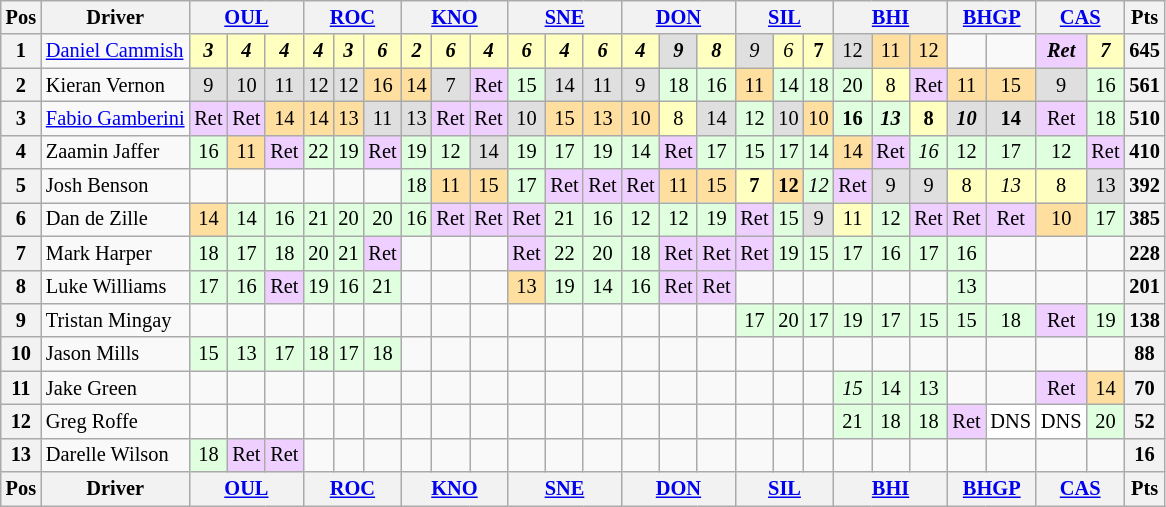<table class="wikitable" style="font-size: 85%; text-align: center;">
<tr valign="top">
<th valign="middle">Pos</th>
<th valign="middle">Driver</th>
<th colspan="3"><a href='#'>OUL</a></th>
<th colspan="3"><a href='#'>ROC</a></th>
<th colspan="3"><a href='#'>KNO</a></th>
<th colspan="3"><a href='#'>SNE</a></th>
<th colspan="3"><a href='#'>DON</a></th>
<th colspan="3"><a href='#'>SIL</a></th>
<th colspan="3"><a href='#'>BHI</a></th>
<th colspan="2"><a href='#'>BHGP</a></th>
<th colspan="2"><a href='#'>CAS</a></th>
<th valign="middle">Pts</th>
</tr>
<tr>
<th>1</th>
<td align=left> <a href='#'>Daniel Cammish</a></td>
<td style="background:#FFFFBF;"><strong><em>3</em></strong></td>
<td style="background:#FFFFBF;"><strong><em>4</em></strong></td>
<td style="background:#FFFFBF;"><strong><em>4</em></strong></td>
<td style="background:#FFFFBF;"><strong><em>4</em></strong></td>
<td style="background:#FFFFBF;"><strong><em>3</em></strong></td>
<td style="background:#FFFFBF;"><strong><em>6</em></strong></td>
<td style="background:#FFFFBF;"><strong><em>2</em></strong></td>
<td style="background:#FFFFBF;"><strong><em>6</em></strong></td>
<td style="background:#FFFFBF;"><strong><em>4</em></strong></td>
<td style="background:#FFFFBF;"><strong><em>6</em></strong></td>
<td style="background:#FFFFBF;"><strong><em>4</em></strong></td>
<td style="background:#FFFFBF;"><strong><em>6</em></strong></td>
<td style="background:#FFFFBF;"><strong><em>4</em></strong></td>
<td style="background:#DFDFDF;"><strong><em>9</em></strong></td>
<td style="background:#FFFFBF;"><strong><em>8</em></strong></td>
<td style="background:#DFDFDF;"><em>9</em></td>
<td style="background:#FFFFBF;"><em>6</em></td>
<td style="background:#FFFFBF;"><strong>7</strong></td>
<td style="background:#DFDFDF;">12</td>
<td style="background:#FFDF9F;">11</td>
<td style="background:#FFDF9F;">12</td>
<td></td>
<td></td>
<td style="background:#EFCFFF;"><strong><em>Ret</em></strong></td>
<td style="background:#FFFFBF;"><strong><em>7</em></strong></td>
<th>645</th>
</tr>
<tr>
<th>2</th>
<td align=left> Kieran Vernon</td>
<td style="background:#DFDFDF;">9</td>
<td style="background:#DFDFDF;">10</td>
<td style="background:#DFDFDF;">11</td>
<td style="background:#DFDFDF;">12</td>
<td style="background:#DFDFDF;">12</td>
<td style="background:#FFDF9F;">16</td>
<td style="background:#FFDF9F;">14</td>
<td style="background:#DFDFDF;">7</td>
<td style="background:#EFCFFF;">Ret</td>
<td style="background:#DFFFDF;">15</td>
<td style="background:#DFDFDF;">14</td>
<td style="background:#DFDFDF;">11</td>
<td style="background:#DFDFDF;">9</td>
<td style="background:#DFFFDF;">18</td>
<td style="background:#DFFFDF;">16</td>
<td style="background:#FFDF9F;">11</td>
<td style="background:#DFFFDF;">14</td>
<td style="background:#DFFFDF;">18</td>
<td style="background:#DFFFDF;">20</td>
<td style="background:#FFFFBF;">8</td>
<td style="background:#EFCFFF;">Ret</td>
<td style="background:#FFDF9F;">11</td>
<td style="background:#FFDF9F;">15</td>
<td style="background:#DFDFDF;">9</td>
<td style="background:#DFFFDF;">16</td>
<th>561</th>
</tr>
<tr>
<th>3</th>
<td align=left> <a href='#'>Fabio Gamberini</a></td>
<td style="background:#EFCFFF;">Ret</td>
<td style="background:#EFCFFF;">Ret</td>
<td style="background:#FFDF9F;">14</td>
<td style="background:#FFDF9F;">14</td>
<td style="background:#FFDF9F;">13</td>
<td style="background:#DFDFDF;">11</td>
<td style="background:#DFDFDF;">13</td>
<td style="background:#EFCFFF;">Ret</td>
<td style="background:#EFCFFF;">Ret</td>
<td style="background:#DFDFDF;">10</td>
<td style="background:#FFDF9F;">15</td>
<td style="background:#FFDF9F;">13</td>
<td style="background:#FFDF9F;">10</td>
<td style="background:#FFFFBF;">8</td>
<td style="background:#DFDFDF;">14</td>
<td style="background:#DFFFDF;">12</td>
<td style="background:#DFDFDF;">10</td>
<td style="background:#FFDF9F;">10</td>
<td style="background:#DFFFDF;"><strong>16</strong></td>
<td style="background:#DFFFDF;"><strong><em>13</em></strong></td>
<td style="background:#FFFFBF;"><strong>8</strong></td>
<td style="background:#DFDFDF;"><strong><em>10</em></strong></td>
<td style="background:#DFDFDF;"><strong>14</strong></td>
<td style="background:#EFCFFF;">Ret</td>
<td style="background:#DFFFDF;">18</td>
<th>510</th>
</tr>
<tr>
<th>4</th>
<td align=left> Zaamin Jaffer</td>
<td style="background:#DFFFDF;">16</td>
<td style="background:#FFDF9F;">11</td>
<td style="background:#EFCFFF;">Ret</td>
<td style="background:#DFFFDF;">22</td>
<td style="background:#DFFFDF;">19</td>
<td style="background:#EFCFFF;">Ret</td>
<td style="background:#DFFFDF;">19</td>
<td style="background:#DFFFDF;">12</td>
<td style="background:#DFDFDF;">14</td>
<td style="background:#DFFFDF;">19</td>
<td style="background:#DFFFDF;">17</td>
<td style="background:#DFFFDF;">19</td>
<td style="background:#DFFFDF;">14</td>
<td style="background:#EFCFFF;">Ret</td>
<td style="background:#DFFFDF;">17</td>
<td style="background:#DFFFDF;">15</td>
<td style="background:#DFFFDF;">17</td>
<td style="background:#DFFFDF;">14</td>
<td style="background:#FFDF9F;">14</td>
<td style="background:#EFCFFF;">Ret</td>
<td style="background:#DFFFDF;"><em>16</em></td>
<td style="background:#DFFFDF;">12</td>
<td style="background:#DFFFDF;">17</td>
<td style="background:#DFFFDF;">12</td>
<td style="background:#EFCFFF;">Ret</td>
<th>410</th>
</tr>
<tr>
<th>5</th>
<td align=left> Josh Benson</td>
<td></td>
<td></td>
<td></td>
<td></td>
<td></td>
<td></td>
<td style="background:#DFFFDF;">18</td>
<td style="background:#FFDF9F;">11</td>
<td style="background:#FFDF9F;">15</td>
<td style="background:#DFFFDF;">17</td>
<td style="background:#EFCFFF;">Ret</td>
<td style="background:#EFCFFF;">Ret</td>
<td style="background:#EFCFFF;">Ret</td>
<td style="background:#FFDF9F;">11</td>
<td style="background:#FFDF9F;">15</td>
<td style="background:#FFFFBF;"><strong>7</strong></td>
<td style="background:#FFDF9F;"><strong>12</strong></td>
<td style="background:#DFFFDF;"><em>12</em></td>
<td style="background:#EFCFFF;">Ret</td>
<td style="background:#DFDFDF;">9</td>
<td style="background:#DFDFDF;">9</td>
<td style="background:#FFFFBF;">8</td>
<td style="background:#FFFFBF;"><em>13</em></td>
<td style="background:#FFFFBF;">8</td>
<td style="background:#DFDFDF;">13</td>
<th>392</th>
</tr>
<tr>
<th>6</th>
<td align=left> Dan de Zille</td>
<td style="background:#FFDF9F;">14</td>
<td style="background:#DFFFDF;">14</td>
<td style="background:#DFFFDF;">16</td>
<td style="background:#DFFFDF;">21</td>
<td style="background:#DFFFDF;">20</td>
<td style="background:#DFFFDF;">20</td>
<td style="background:#DFFFDF;">16</td>
<td style="background:#EFCFFF;">Ret</td>
<td style="background:#EFCFFF;">Ret</td>
<td style="background:#EFCFFF;">Ret</td>
<td style="background:#DFFFDF;">21</td>
<td style="background:#DFFFDF;">16</td>
<td style="background:#DFFFDF;">12</td>
<td style="background:#DFFFDF;">12</td>
<td style="background:#DFFFDF;">19</td>
<td style="background:#EFCFFF;">Ret</td>
<td style="background:#DFFFDF;">15</td>
<td style="background:#DFDFDF;">9</td>
<td style="background:#FFFFBF;">11</td>
<td style="background:#DFFFDF;">12</td>
<td style="background:#EFCFFF;">Ret</td>
<td style="background:#EFCFFF;">Ret</td>
<td style="background:#EFCFFF;">Ret</td>
<td style="background:#FFDF9F;">10</td>
<td style="background:#DFFFDF;">17</td>
<th>385</th>
</tr>
<tr>
<th>7</th>
<td align=left> Mark Harper</td>
<td style="background:#DFFFDF;">18</td>
<td style="background:#DFFFDF;">17</td>
<td style="background:#DFFFDF;">18</td>
<td style="background:#DFFFDF;">20</td>
<td style="background:#DFFFDF;">21</td>
<td style="background:#EFCFFF;">Ret</td>
<td></td>
<td></td>
<td></td>
<td style="background:#EFCFFF;">Ret</td>
<td style="background:#DFFFDF;">22</td>
<td style="background:#DFFFDF;">20</td>
<td style="background:#DFFFDF;">18</td>
<td style="background:#EFCFFF;">Ret</td>
<td style="background:#EFCFFF;">Ret</td>
<td style="background:#EFCFFF;">Ret</td>
<td style="background:#DFFFDF;">19</td>
<td style="background:#DFFFDF;">15</td>
<td style="background:#DFFFDF;">17</td>
<td style="background:#DFFFDF;">16</td>
<td style="background:#DFFFDF;">17</td>
<td style="background:#DFFFDF;">16</td>
<td></td>
<td></td>
<td></td>
<th>228</th>
</tr>
<tr>
<th>8</th>
<td align=left> Luke Williams</td>
<td style="background:#DFFFDF;">17</td>
<td style="background:#DFFFDF;">16</td>
<td style="background:#EFCFFF;">Ret</td>
<td style="background:#DFFFDF;">19</td>
<td style="background:#DFFFDF;">16</td>
<td style="background:#DFFFDF;">21</td>
<td></td>
<td></td>
<td></td>
<td style="background:#FFDF9F;">13</td>
<td style="background:#DFFFDF;">19</td>
<td style="background:#DFFFDF;">14</td>
<td style="background:#DFFFDF;">16</td>
<td style="background:#EFCFFF;">Ret</td>
<td style="background:#EFCFFF;">Ret</td>
<td></td>
<td></td>
<td></td>
<td></td>
<td></td>
<td></td>
<td style="background:#DFFFDF;">13</td>
<td></td>
<td></td>
<td></td>
<th>201</th>
</tr>
<tr>
<th>9</th>
<td align=left> Tristan Mingay</td>
<td></td>
<td></td>
<td></td>
<td></td>
<td></td>
<td></td>
<td></td>
<td></td>
<td></td>
<td></td>
<td></td>
<td></td>
<td></td>
<td></td>
<td></td>
<td style="background:#DFFFDF;">17</td>
<td style="background:#DFFFDF;">20</td>
<td style="background:#DFFFDF;">17</td>
<td style="background:#DFFFDF;">19</td>
<td style="background:#DFFFDF;">17</td>
<td style="background:#DFFFDF;">15</td>
<td style="background:#DFFFDF;">15</td>
<td style="background:#DFFFDF;">18</td>
<td style="background:#EFCFFF;">Ret</td>
<td style="background:#DFFFDF;">19</td>
<th>138</th>
</tr>
<tr>
<th>10</th>
<td align=left> Jason Mills</td>
<td style="background:#DFFFDF;">15</td>
<td style="background:#DFFFDF;">13</td>
<td style="background:#DFFFDF;">17</td>
<td style="background:#DFFFDF;">18</td>
<td style="background:#DFFFDF;">17</td>
<td style="background:#DFFFDF;">18</td>
<td></td>
<td></td>
<td></td>
<td></td>
<td></td>
<td></td>
<td></td>
<td></td>
<td></td>
<td></td>
<td></td>
<td></td>
<td></td>
<td></td>
<td></td>
<td></td>
<td></td>
<td></td>
<td></td>
<th>88</th>
</tr>
<tr>
<th>11</th>
<td align=left> Jake Green</td>
<td></td>
<td></td>
<td></td>
<td></td>
<td></td>
<td></td>
<td></td>
<td></td>
<td></td>
<td></td>
<td></td>
<td></td>
<td></td>
<td></td>
<td></td>
<td></td>
<td></td>
<td></td>
<td style="background:#DFFFDF;"><em>15</em></td>
<td style="background:#DFFFDF;">14</td>
<td style="background:#DFFFDF;">13</td>
<td></td>
<td></td>
<td style="background:#EFCFFF;">Ret</td>
<td style="background:#FFDF9F;">14</td>
<th>70</th>
</tr>
<tr>
<th>12</th>
<td align=left> Greg Roffe</td>
<td></td>
<td></td>
<td></td>
<td></td>
<td></td>
<td></td>
<td></td>
<td></td>
<td></td>
<td></td>
<td></td>
<td></td>
<td></td>
<td></td>
<td></td>
<td></td>
<td></td>
<td></td>
<td style="background:#DFFFDF;">21</td>
<td style="background:#DFFFDF;">18</td>
<td style="background:#DFFFDF;">18</td>
<td style="background:#EFCFFF;">Ret</td>
<td style="background:#FFFFFF;">DNS</td>
<td style="background:#FFFFFF;">DNS</td>
<td style="background:#DFFFDF;">20</td>
<th>52</th>
</tr>
<tr>
<th>13</th>
<td align=left> Darelle Wilson</td>
<td style="background:#DFFFDF;">18</td>
<td style="background:#EFCFFF;">Ret</td>
<td style="background:#EFCFFF;">Ret</td>
<td></td>
<td></td>
<td></td>
<td></td>
<td></td>
<td></td>
<td></td>
<td></td>
<td></td>
<td></td>
<td></td>
<td></td>
<td></td>
<td></td>
<td></td>
<td></td>
<td></td>
<td></td>
<td></td>
<td></td>
<td></td>
<td></td>
<th>16</th>
</tr>
<tr>
<th valign="middle">Pos</th>
<th valign="middle">Driver</th>
<th colspan="3"><a href='#'>OUL</a></th>
<th colspan="3"><a href='#'>ROC</a></th>
<th colspan="3"><a href='#'>KNO</a></th>
<th colspan="3"><a href='#'>SNE</a></th>
<th colspan="3"><a href='#'>DON</a></th>
<th colspan="3"><a href='#'>SIL</a></th>
<th colspan="3"><a href='#'>BHI</a></th>
<th colspan="2"><a href='#'>BHGP</a></th>
<th colspan="2"><a href='#'>CAS</a></th>
<th valign="middle">Pts</th>
</tr>
</table>
